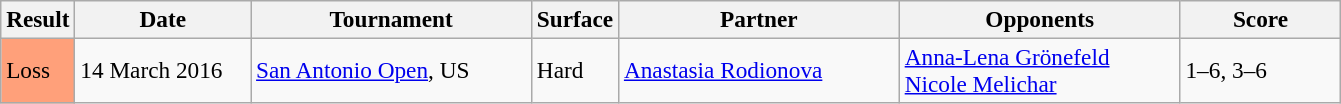<table class="wikitable" style="font-size:97%;">
<tr>
<th>Result</th>
<th style="width:110px">Date</th>
<th style="width:180px">Tournament</th>
<th style="width:50px">Surface</th>
<th style="width:180px">Partner</th>
<th style="width:180px">Opponents</th>
<th style="width:100px" class="unsortable">Score</th>
</tr>
<tr>
<td style="background:#ffa07a;">Loss</td>
<td>14 March 2016</td>
<td><a href='#'>San Antonio Open</a>, US</td>
<td>Hard</td>
<td> <a href='#'>Anastasia Rodionova</a></td>
<td> <a href='#'>Anna-Lena Grönefeld</a> <br>  <a href='#'>Nicole Melichar</a></td>
<td>1–6, 3–6</td>
</tr>
</table>
